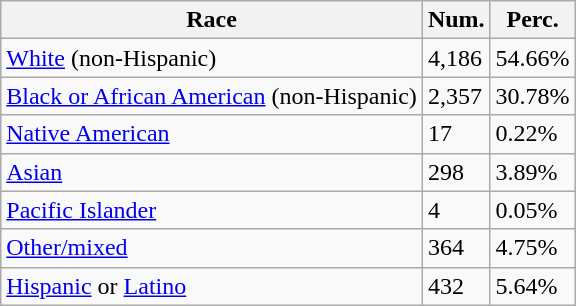<table class="wikitable">
<tr>
<th>Race</th>
<th>Num.</th>
<th>Perc.</th>
</tr>
<tr>
<td><a href='#'>White</a> (non-Hispanic)</td>
<td>4,186</td>
<td>54.66%</td>
</tr>
<tr>
<td><a href='#'>Black or African American</a> (non-Hispanic)</td>
<td>2,357</td>
<td>30.78%</td>
</tr>
<tr>
<td><a href='#'>Native American</a></td>
<td>17</td>
<td>0.22%</td>
</tr>
<tr>
<td><a href='#'>Asian</a></td>
<td>298</td>
<td>3.89%</td>
</tr>
<tr>
<td><a href='#'>Pacific Islander</a></td>
<td>4</td>
<td>0.05%</td>
</tr>
<tr>
<td><a href='#'>Other/mixed</a></td>
<td>364</td>
<td>4.75%</td>
</tr>
<tr>
<td><a href='#'>Hispanic</a> or <a href='#'>Latino</a></td>
<td>432</td>
<td>5.64%</td>
</tr>
</table>
